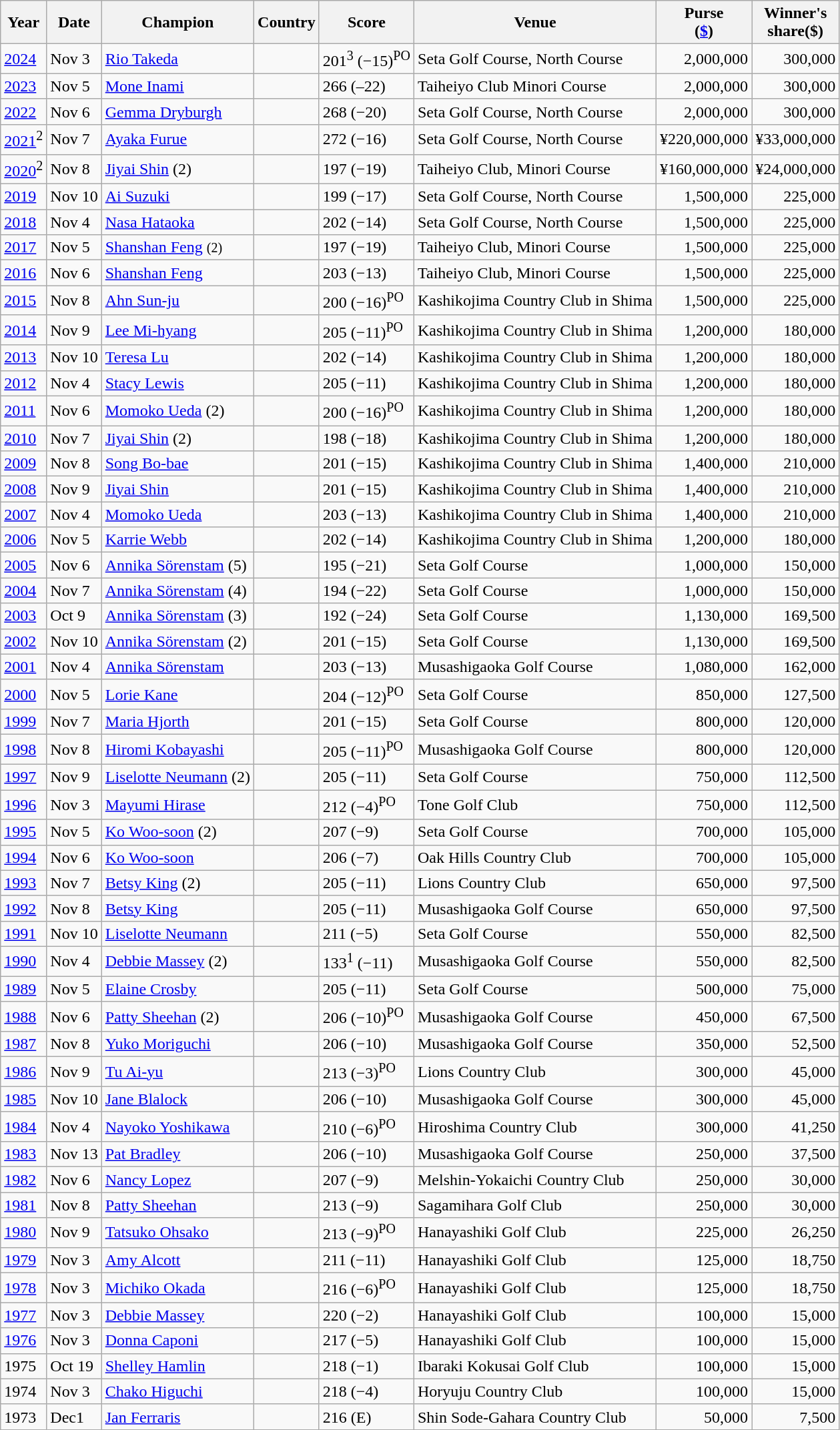<table class="wikitable">
<tr>
<th>Year</th>
<th>Date</th>
<th>Champion</th>
<th>Country</th>
<th>Score</th>
<th>Venue</th>
<th>Purse<br>(<a href='#'>$</a>)</th>
<th>Winner's<br>share($)</th>
</tr>
<tr>
<td><a href='#'>2024</a></td>
<td>Nov 3</td>
<td><a href='#'>Rio Takeda</a></td>
<td></td>
<td>201<sup>3</sup> (−15)<sup>PO</sup></td>
<td>Seta Golf Course, North Course</td>
<td align=right>2,000,000</td>
<td align=right>300,000</td>
</tr>
<tr>
<td><a href='#'>2023</a></td>
<td>Nov 5</td>
<td><a href='#'>Mone Inami</a></td>
<td></td>
<td>266 (–22)</td>
<td>Taiheiyo Club Minori Course</td>
<td align=right>2,000,000</td>
<td align=right>300,000</td>
</tr>
<tr>
<td><a href='#'>2022</a></td>
<td>Nov 6</td>
<td><a href='#'>Gemma Dryburgh</a></td>
<td></td>
<td>268 (−20)</td>
<td>Seta Golf Course, North Course</td>
<td align=right>2,000,000</td>
<td align=right>300,000</td>
</tr>
<tr>
<td><a href='#'>2021</a><sup>2</sup></td>
<td>Nov 7</td>
<td><a href='#'>Ayaka Furue</a></td>
<td></td>
<td>272 (−16)</td>
<td>Seta Golf Course, North Course</td>
<td align=right>¥220,000,000</td>
<td align=right>¥33,000,000</td>
</tr>
<tr>
<td><a href='#'>2020</a><sup>2</sup></td>
<td>Nov 8</td>
<td><a href='#'>Jiyai Shin</a> (2)</td>
<td></td>
<td>197 (−19)</td>
<td>Taiheiyo Club, Minori Course</td>
<td align=right>¥160,000,000</td>
<td align=right>¥24,000,000</td>
</tr>
<tr>
<td><a href='#'>2019</a></td>
<td>Nov 10</td>
<td><a href='#'>Ai Suzuki</a></td>
<td></td>
<td>199 (−17)</td>
<td>Seta Golf Course, North Course</td>
<td align=right>1,500,000</td>
<td align=right>225,000</td>
</tr>
<tr>
<td><a href='#'>2018</a></td>
<td>Nov 4</td>
<td><a href='#'>Nasa Hataoka</a></td>
<td></td>
<td>202 (−14)</td>
<td>Seta Golf Course, North Course</td>
<td align=right>1,500,000</td>
<td align=right>225,000</td>
</tr>
<tr>
<td><a href='#'>2017</a></td>
<td>Nov 5</td>
<td><a href='#'>Shanshan Feng</a> <small>(2)</small></td>
<td></td>
<td>197 (−19)</td>
<td>Taiheiyo Club, Minori Course</td>
<td align=right>1,500,000</td>
<td align=right>225,000</td>
</tr>
<tr>
<td><a href='#'>2016</a></td>
<td>Nov 6</td>
<td><a href='#'>Shanshan Feng</a></td>
<td></td>
<td>203 (−13)</td>
<td>Taiheiyo Club, Minori Course</td>
<td align=right>1,500,000</td>
<td align=right>225,000</td>
</tr>
<tr>
<td><a href='#'>2015</a></td>
<td>Nov 8</td>
<td><a href='#'>Ahn Sun-ju</a></td>
<td></td>
<td>200 (−16)<sup>PO</sup></td>
<td>Kashikojima Country Club in Shima</td>
<td align=right>1,500,000</td>
<td align=right>225,000</td>
</tr>
<tr>
<td><a href='#'>2014</a></td>
<td>Nov 9</td>
<td><a href='#'>Lee Mi-hyang</a></td>
<td></td>
<td>205 (−11)<sup>PO</sup></td>
<td>Kashikojima Country Club in Shima</td>
<td align=right>1,200,000</td>
<td align=right>180,000</td>
</tr>
<tr>
<td><a href='#'>2013</a></td>
<td>Nov 10</td>
<td><a href='#'>Teresa Lu</a></td>
<td></td>
<td>202 (−14)</td>
<td>Kashikojima Country Club in Shima</td>
<td align=right>1,200,000</td>
<td align=right>180,000</td>
</tr>
<tr>
<td><a href='#'>2012</a></td>
<td>Nov 4</td>
<td><a href='#'>Stacy Lewis</a></td>
<td></td>
<td>205 (−11)</td>
<td>Kashikojima Country Club in Shima</td>
<td align=right>1,200,000</td>
<td align=right>180,000</td>
</tr>
<tr>
<td><a href='#'>2011</a></td>
<td>Nov 6</td>
<td><a href='#'>Momoko Ueda</a> (2)</td>
<td></td>
<td>200 (−16)<sup>PO</sup></td>
<td>Kashikojima Country Club in Shima</td>
<td align=right>1,200,000</td>
<td align=right>180,000</td>
</tr>
<tr>
<td><a href='#'>2010</a></td>
<td>Nov 7</td>
<td><a href='#'>Jiyai Shin</a> (2)</td>
<td></td>
<td>198 (−18)</td>
<td>Kashikojima Country Club in Shima</td>
<td align=right>1,200,000</td>
<td align=right>180,000</td>
</tr>
<tr>
<td><a href='#'>2009</a></td>
<td>Nov 8</td>
<td><a href='#'>Song Bo-bae</a></td>
<td></td>
<td>201 (−15)</td>
<td>Kashikojima Country Club in Shima</td>
<td align=right>1,400,000</td>
<td align=right>210,000</td>
</tr>
<tr>
<td><a href='#'>2008</a></td>
<td>Nov 9</td>
<td><a href='#'>Jiyai Shin</a></td>
<td></td>
<td>201 (−15)</td>
<td>Kashikojima Country Club in Shima</td>
<td align=right>1,400,000</td>
<td align=right>210,000</td>
</tr>
<tr>
<td><a href='#'>2007</a></td>
<td>Nov 4</td>
<td><a href='#'>Momoko Ueda</a></td>
<td></td>
<td>203 (−13)</td>
<td>Kashikojima Country Club in Shima</td>
<td align=right>1,400,000</td>
<td align=right>210,000</td>
</tr>
<tr>
<td><a href='#'>2006</a></td>
<td>Nov 5</td>
<td><a href='#'>Karrie Webb</a></td>
<td></td>
<td>202 (−14)</td>
<td>Kashikojima Country Club in Shima</td>
<td align=right>1,200,000</td>
<td align=right>180,000</td>
</tr>
<tr>
<td><a href='#'>2005</a></td>
<td>Nov 6</td>
<td><a href='#'>Annika Sörenstam</a> (5)</td>
<td></td>
<td>195 (−21)</td>
<td>Seta Golf Course</td>
<td align=right>1,000,000</td>
<td align=right>150,000</td>
</tr>
<tr>
<td><a href='#'>2004</a></td>
<td>Nov 7</td>
<td><a href='#'>Annika Sörenstam</a> (4)</td>
<td></td>
<td>194 (−22)</td>
<td>Seta Golf Course</td>
<td align=right>1,000,000</td>
<td align=right>150,000</td>
</tr>
<tr>
<td><a href='#'>2003</a></td>
<td>Oct 9</td>
<td><a href='#'>Annika Sörenstam</a> (3)</td>
<td></td>
<td>192 (−24)</td>
<td>Seta Golf Course</td>
<td align=right>1,130,000</td>
<td align=right>169,500</td>
</tr>
<tr>
<td><a href='#'>2002</a></td>
<td>Nov 10</td>
<td><a href='#'>Annika Sörenstam</a> (2)</td>
<td></td>
<td>201 (−15)</td>
<td>Seta Golf Course</td>
<td align=right>1,130,000</td>
<td align=right>169,500</td>
</tr>
<tr>
<td><a href='#'>2001</a></td>
<td>Nov 4</td>
<td><a href='#'>Annika Sörenstam</a></td>
<td></td>
<td>203 (−13)</td>
<td>Musashigaoka Golf Course</td>
<td align=right>1,080,000</td>
<td align=right>162,000</td>
</tr>
<tr>
<td><a href='#'>2000</a></td>
<td>Nov 5</td>
<td><a href='#'>Lorie Kane</a></td>
<td></td>
<td>204 (−12)<sup>PO</sup></td>
<td>Seta Golf Course</td>
<td align=right>850,000</td>
<td align=right>127,500</td>
</tr>
<tr>
<td><a href='#'>1999</a></td>
<td>Nov 7</td>
<td><a href='#'>Maria Hjorth</a></td>
<td></td>
<td>201 (−15)</td>
<td>Seta Golf Course</td>
<td align=right>800,000</td>
<td align=right>120,000</td>
</tr>
<tr>
<td><a href='#'>1998</a></td>
<td>Nov 8</td>
<td><a href='#'>Hiromi Kobayashi</a></td>
<td></td>
<td>205 (−11)<sup>PO</sup></td>
<td>Musashigaoka Golf Course</td>
<td align=right>800,000</td>
<td align=right>120,000</td>
</tr>
<tr>
<td><a href='#'>1997</a></td>
<td>Nov 9</td>
<td><a href='#'>Liselotte Neumann</a> (2)</td>
<td></td>
<td>205 (−11)</td>
<td>Seta Golf Course</td>
<td align=right>750,000</td>
<td align=right>112,500</td>
</tr>
<tr>
<td><a href='#'>1996</a></td>
<td>Nov 3</td>
<td><a href='#'>Mayumi Hirase</a></td>
<td></td>
<td>212 (−4)<sup>PO</sup></td>
<td>Tone Golf Club</td>
<td align=right>750,000</td>
<td align=right>112,500</td>
</tr>
<tr>
<td><a href='#'>1995</a></td>
<td>Nov 5</td>
<td><a href='#'>Ko Woo-soon</a> (2)</td>
<td></td>
<td>207 (−9)</td>
<td>Seta Golf Course</td>
<td align=right>700,000</td>
<td align=right>105,000</td>
</tr>
<tr>
<td><a href='#'>1994</a></td>
<td>Nov 6</td>
<td><a href='#'>Ko Woo-soon</a></td>
<td></td>
<td>206 (−7)</td>
<td>Oak Hills Country Club</td>
<td align=right>700,000</td>
<td align=right>105,000</td>
</tr>
<tr>
<td><a href='#'>1993</a></td>
<td>Nov 7</td>
<td><a href='#'>Betsy King</a> (2)</td>
<td></td>
<td>205 (−11)</td>
<td>Lions Country Club</td>
<td align=right>650,000</td>
<td align=right>97,500</td>
</tr>
<tr>
<td><a href='#'>1992</a></td>
<td>Nov 8</td>
<td><a href='#'>Betsy King</a></td>
<td></td>
<td>205 (−11)</td>
<td>Musashigaoka Golf Course</td>
<td align=right>650,000</td>
<td align=right>97,500</td>
</tr>
<tr>
<td><a href='#'>1991</a></td>
<td>Nov 10</td>
<td><a href='#'>Liselotte Neumann</a></td>
<td></td>
<td>211 (−5)</td>
<td>Seta Golf Course</td>
<td align=right>550,000</td>
<td align=right>82,500</td>
</tr>
<tr>
<td><a href='#'>1990</a></td>
<td>Nov 4</td>
<td><a href='#'>Debbie Massey</a> (2)</td>
<td></td>
<td>133<sup>1</sup> (−11)</td>
<td>Musashigaoka Golf Course</td>
<td align=right>550,000</td>
<td align=right>82,500</td>
</tr>
<tr>
<td><a href='#'>1989</a></td>
<td>Nov 5</td>
<td><a href='#'>Elaine Crosby</a></td>
<td></td>
<td>205 (−11)</td>
<td>Seta Golf Course</td>
<td align=right>500,000</td>
<td align=right>75,000</td>
</tr>
<tr>
<td><a href='#'>1988</a></td>
<td>Nov 6</td>
<td><a href='#'>Patty Sheehan</a> (2)</td>
<td></td>
<td>206 (−10)<sup>PO</sup></td>
<td>Musashigaoka Golf Course</td>
<td align=right>450,000</td>
<td align=right>67,500</td>
</tr>
<tr>
<td><a href='#'>1987</a></td>
<td>Nov 8</td>
<td><a href='#'>Yuko Moriguchi</a></td>
<td></td>
<td>206 (−10)</td>
<td>Musashigaoka Golf Course</td>
<td align=right>350,000</td>
<td align=right>52,500</td>
</tr>
<tr>
<td><a href='#'>1986</a></td>
<td>Nov 9</td>
<td><a href='#'>Tu Ai-yu</a></td>
<td></td>
<td>213 (−3)<sup>PO</sup></td>
<td>Lions Country Club</td>
<td align=right>300,000</td>
<td align=right>45,000</td>
</tr>
<tr>
<td><a href='#'>1985</a></td>
<td>Nov 10</td>
<td><a href='#'>Jane Blalock</a></td>
<td></td>
<td>206 (−10)</td>
<td>Musashigaoka Golf Course</td>
<td align=right>300,000</td>
<td align=right>45,000</td>
</tr>
<tr>
<td><a href='#'>1984</a></td>
<td>Nov 4</td>
<td><a href='#'>Nayoko Yoshikawa</a></td>
<td></td>
<td>210 (−6)<sup>PO</sup></td>
<td>Hiroshima Country Club</td>
<td align=right>300,000</td>
<td align=right>41,250</td>
</tr>
<tr>
<td><a href='#'>1983</a></td>
<td>Nov 13</td>
<td><a href='#'>Pat Bradley</a></td>
<td></td>
<td>206 (−10)</td>
<td>Musashigaoka Golf Course</td>
<td align=right>250,000</td>
<td align=right>37,500</td>
</tr>
<tr>
<td><a href='#'>1982</a></td>
<td>Nov 6</td>
<td><a href='#'>Nancy Lopez</a></td>
<td></td>
<td>207 (−9)</td>
<td>Melshin-Yokaichi Country Club</td>
<td align=right>250,000</td>
<td align=right>30,000</td>
</tr>
<tr>
<td><a href='#'>1981</a></td>
<td>Nov 8</td>
<td><a href='#'>Patty Sheehan</a></td>
<td></td>
<td>213 (−9)</td>
<td>Sagamihara Golf Club</td>
<td align=right>250,000</td>
<td align=right>30,000</td>
</tr>
<tr>
<td><a href='#'>1980</a></td>
<td>Nov 9</td>
<td><a href='#'>Tatsuko Ohsako</a></td>
<td></td>
<td>213 (−9)<sup>PO</sup></td>
<td>Hanayashiki Golf Club</td>
<td align=right>225,000</td>
<td align=right>26,250</td>
</tr>
<tr>
<td><a href='#'>1979</a></td>
<td>Nov 3</td>
<td><a href='#'>Amy Alcott</a></td>
<td></td>
<td>211 (−11)</td>
<td>Hanayashiki Golf Club</td>
<td align=right>125,000</td>
<td align=right>18,750</td>
</tr>
<tr>
<td><a href='#'>1978</a></td>
<td>Nov 3</td>
<td><a href='#'>Michiko Okada</a></td>
<td></td>
<td>216 (−6)<sup>PO</sup></td>
<td>Hanayashiki Golf Club</td>
<td align=right>125,000</td>
<td align=right>18,750</td>
</tr>
<tr>
<td><a href='#'>1977</a></td>
<td>Nov 3</td>
<td><a href='#'>Debbie Massey</a></td>
<td></td>
<td>220 (−2)</td>
<td>Hanayashiki Golf Club</td>
<td align=right>100,000</td>
<td align=right>15,000</td>
</tr>
<tr>
<td><a href='#'>1976</a></td>
<td>Nov 3</td>
<td><a href='#'>Donna Caponi</a></td>
<td></td>
<td>217 (−5)</td>
<td>Hanayashiki Golf Club</td>
<td align=right>100,000</td>
<td align=right>15,000</td>
</tr>
<tr>
<td>1975</td>
<td>Oct 19</td>
<td><a href='#'>Shelley Hamlin</a></td>
<td></td>
<td>218 (−1)</td>
<td>Ibaraki Kokusai Golf Club</td>
<td align=right>100,000</td>
<td align=right>15,000</td>
</tr>
<tr>
<td>1974</td>
<td>Nov 3</td>
<td><a href='#'>Chako Higuchi</a></td>
<td></td>
<td>218 (−4)</td>
<td>Horyuju Country Club</td>
<td align=right>100,000</td>
<td align=right>15,000</td>
</tr>
<tr>
<td>1973</td>
<td>Dec1</td>
<td><a href='#'>Jan Ferraris</a></td>
<td></td>
<td>216 (E)</td>
<td>Shin Sode-Gahara Country Club</td>
<td align=right>50,000</td>
<td align=right>7,500</td>
</tr>
</table>
